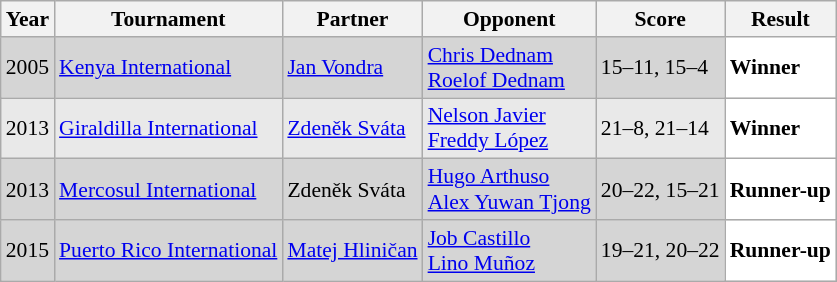<table class="sortable wikitable" style="font-size: 90%;">
<tr>
<th>Year</th>
<th>Tournament</th>
<th>Partner</th>
<th>Opponent</th>
<th>Score</th>
<th>Result</th>
</tr>
<tr style="background:#D5D5D5">
<td align="center">2005</td>
<td align="left"><a href='#'>Kenya International</a></td>
<td align="left"> <a href='#'>Jan Vondra</a></td>
<td align="left"> <a href='#'>Chris Dednam</a><br> <a href='#'>Roelof Dednam</a></td>
<td align="left">15–11, 15–4</td>
<td style="text-align:left; background:white"> <strong>Winner</strong></td>
</tr>
<tr style="background:#E9E9E9">
<td align="center">2013</td>
<td align="left"><a href='#'>Giraldilla International</a></td>
<td align="left"> <a href='#'>Zdeněk Sváta</a></td>
<td align="left"> <a href='#'>Nelson Javier</a><br> <a href='#'>Freddy López</a></td>
<td align="left">21–8, 21–14</td>
<td style="text-align:left; background:white"> <strong>Winner</strong></td>
</tr>
<tr style="background:#D5D5D5">
<td align="center">2013</td>
<td align="left"><a href='#'>Mercosul International</a></td>
<td align="left"> Zdeněk Sváta</td>
<td align="left"> <a href='#'>Hugo Arthuso</a><br> <a href='#'>Alex Yuwan Tjong</a></td>
<td align="left">20–22, 15–21</td>
<td style="text-align:left; background:white"> <strong>Runner-up</strong></td>
</tr>
<tr style="background:#D5D5D5">
<td align="center">2015</td>
<td align="left"><a href='#'>Puerto Rico International</a></td>
<td align="left"> <a href='#'>Matej Hliničan</a></td>
<td align="left"> <a href='#'>Job Castillo</a><br> <a href='#'>Lino Muñoz</a></td>
<td align="left">19–21, 20–22</td>
<td style="text-align:left; background:white"> <strong>Runner-up</strong></td>
</tr>
</table>
